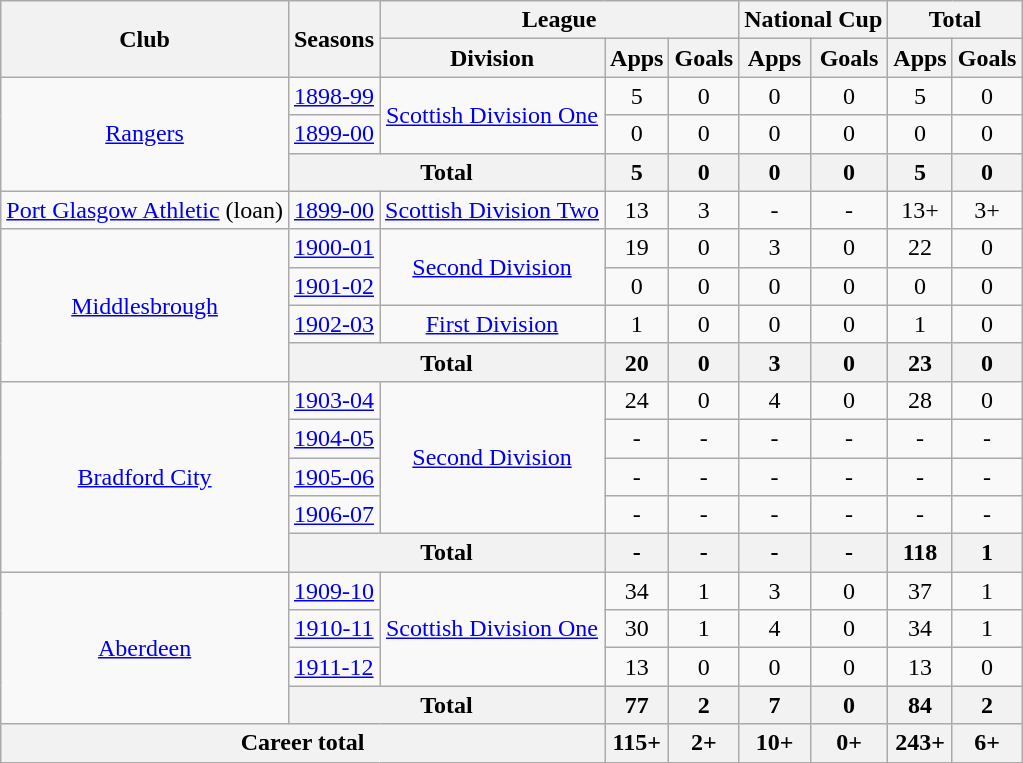<table class="wikitable" style="text-align:center">
<tr>
<th rowspan="2">Club</th>
<th rowspan="2">Seasons</th>
<th colspan="3">League</th>
<th colspan="2">National Cup</th>
<th colspan="2">Total</th>
</tr>
<tr>
<th>Division</th>
<th>Apps</th>
<th>Goals</th>
<th>Apps</th>
<th>Goals</th>
<th>Apps</th>
<th>Goals</th>
</tr>
<tr>
<td rowspan="3"><a href='#'>Rangers</a></td>
<td><a href='#'>1898-99</a></td>
<td rowspan="2"><a href='#'>Scottish Division One</a></td>
<td>5</td>
<td>0</td>
<td>0</td>
<td>0</td>
<td>5</td>
<td>0</td>
</tr>
<tr>
<td><a href='#'>1899-00</a></td>
<td>0</td>
<td>0</td>
<td>0</td>
<td>0</td>
<td>0</td>
<td>0</td>
</tr>
<tr>
<th colspan="2">Total</th>
<th>5</th>
<th>0</th>
<th>0</th>
<th>0</th>
<th>5</th>
<th>0</th>
</tr>
<tr>
<td><a href='#'>Port Glasgow Athletic</a> (loan)</td>
<td><a href='#'>1899-00</a></td>
<td><a href='#'>Scottish Division Two</a></td>
<td>13</td>
<td>3</td>
<td>-</td>
<td>-</td>
<td>13+</td>
<td>3+</td>
</tr>
<tr>
<td rowspan="4"><a href='#'>Middlesbrough</a></td>
<td><a href='#'>1900-01</a></td>
<td rowspan="2"><a href='#'>Second Division</a></td>
<td>19</td>
<td>0</td>
<td>3</td>
<td>0</td>
<td>22</td>
<td>0</td>
</tr>
<tr>
<td><a href='#'>1901-02</a></td>
<td>0</td>
<td>0</td>
<td>0</td>
<td>0</td>
<td>0</td>
<td>0</td>
</tr>
<tr>
<td><a href='#'>1902-03</a></td>
<td><a href='#'>First Division</a></td>
<td>1</td>
<td>0</td>
<td>0</td>
<td>0</td>
<td>1</td>
<td>0</td>
</tr>
<tr>
<th colspan="2">Total</th>
<th>20</th>
<th>0</th>
<th>3</th>
<th>0</th>
<th>23</th>
<th>0</th>
</tr>
<tr>
<td rowspan="5"><a href='#'>Bradford City</a></td>
<td><a href='#'>1903-04</a></td>
<td rowspan="4"><a href='#'>Second Division</a></td>
<td>24</td>
<td>0</td>
<td>4</td>
<td>0</td>
<td>28</td>
<td>0</td>
</tr>
<tr>
<td><a href='#'>1904-05</a></td>
<td>-</td>
<td>-</td>
<td>-</td>
<td>-</td>
<td>-</td>
<td>-</td>
</tr>
<tr>
<td><a href='#'>1905-06</a></td>
<td>-</td>
<td>-</td>
<td>-</td>
<td>-</td>
<td>-</td>
<td>-</td>
</tr>
<tr>
<td><a href='#'>1906-07</a></td>
<td>-</td>
<td>-</td>
<td>-</td>
<td>-</td>
<td>-</td>
<td>-</td>
</tr>
<tr>
<th colspan="2">Total</th>
<th>-</th>
<th>-</th>
<th>-</th>
<th>-</th>
<th>118</th>
<th>1</th>
</tr>
<tr>
<td rowspan="4"><a href='#'>Aberdeen</a></td>
<td><a href='#'>1909-10</a></td>
<td rowspan="3"><a href='#'>Scottish Division One</a></td>
<td>34</td>
<td>1</td>
<td>3</td>
<td>0</td>
<td>37</td>
<td>1</td>
</tr>
<tr>
<td><a href='#'>1910-11</a></td>
<td>30</td>
<td>1</td>
<td>4</td>
<td>0</td>
<td>34</td>
<td>1</td>
</tr>
<tr>
<td><a href='#'>1911-12</a></td>
<td>13</td>
<td>0</td>
<td>0</td>
<td>0</td>
<td>13</td>
<td>0</td>
</tr>
<tr>
<th colspan="2">Total</th>
<th>77</th>
<th>2</th>
<th>7</th>
<th>0</th>
<th>84</th>
<th>2</th>
</tr>
<tr>
<th colspan="3">Career total</th>
<th>115+</th>
<th>2+</th>
<th>10+</th>
<th>0+</th>
<th>243+</th>
<th>6+</th>
</tr>
</table>
